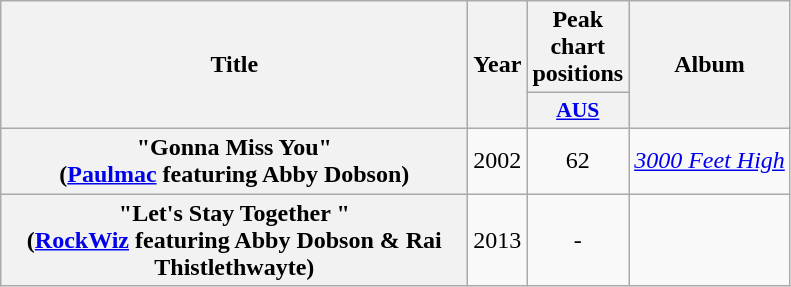<table class="wikitable plainrowheaders" style="text-align:center;" border="1">
<tr>
<th scope="col" rowspan="2" style="width:19em;">Title</th>
<th scope="col" rowspan="2" style="width:1em;">Year</th>
<th scope="col" colspan="1">Peak chart positions</th>
<th scope="col" rowspan="2">Album</th>
</tr>
<tr>
<th scope="col" style="width:3em;font-size:90%;"><a href='#'>AUS</a><br></th>
</tr>
<tr>
<th scope="row">"Gonna Miss You"<br><span>(<a href='#'>Paulmac</a> featuring Abby Dobson)</span></th>
<td>2002</td>
<td>62</td>
<td><em><a href='#'>3000 Feet High</a></em></td>
</tr>
<tr>
<th scope="row">"Let's Stay Together "<br><span>(<a href='#'>RockWiz</a> featuring Abby Dobson & Rai Thistlethwayte)</span></th>
<td>2013</td>
<td>-</td>
<td></td>
</tr>
</table>
